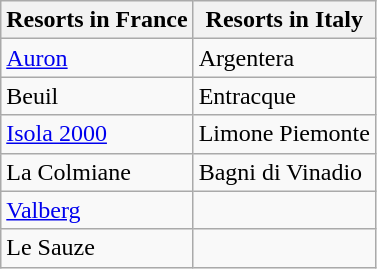<table class="wikitable">
<tr>
<th>Resorts in France</th>
<th>Resorts in Italy</th>
</tr>
<tr>
<td><a href='#'>Auron</a></td>
<td>Argentera</td>
</tr>
<tr>
<td>Beuil</td>
<td>Entracque</td>
</tr>
<tr>
<td><a href='#'>Isola 2000</a></td>
<td>Limone Piemonte</td>
</tr>
<tr>
<td>La Colmiane</td>
<td>Bagni di Vinadio</td>
</tr>
<tr>
<td><a href='#'>Valberg</a></td>
<td></td>
</tr>
<tr>
<td>Le Sauze</td>
<td></td>
</tr>
</table>
